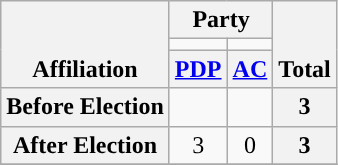<table class=wikitable style="text-align:center">
<tr style="vertical-align:bottom;">
<th rowspan=3>Affiliation</th>
<th colspan=2>Party</th>
<th rowspan=3>Total</th>
</tr>
<tr>
<td style="background-color:"></td>
<td style="background-color:"></td>
</tr>
<tr>
<th><a href='#'>PDP</a></th>
<th><a href='#'>AC</a></th>
</tr>
<tr>
<th>Before Election</th>
<td></td>
<td></td>
<th>3</th>
</tr>
<tr>
<th>After Election</th>
<td>3</td>
<td>0</td>
<th>3</th>
</tr>
<tr>
</tr>
</table>
